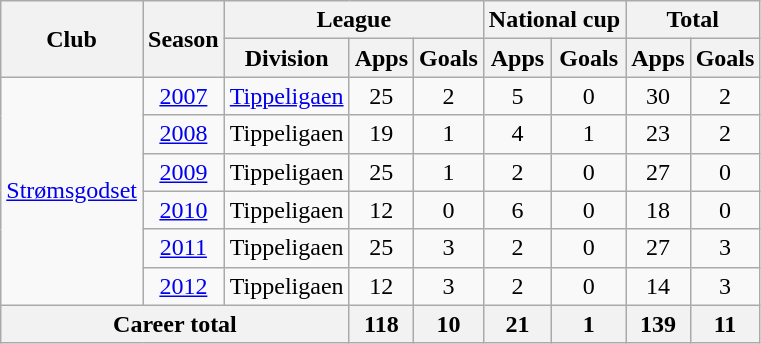<table class="wikitable" style="text-align:center">
<tr ¨>
<th rowspan="2">Club</th>
<th rowspan="2">Season</th>
<th colspan="3">League</th>
<th colspan="2">National cup</th>
<th colspan="2">Total</th>
</tr>
<tr>
<th>Division</th>
<th>Apps</th>
<th>Goals</th>
<th>Apps</th>
<th>Goals</th>
<th>Apps</th>
<th>Goals</th>
</tr>
<tr>
<td rowspan="6"><a href='#'>Strømsgodset</a></td>
<td><a href='#'>2007</a></td>
<td><a href='#'>Tippeligaen</a></td>
<td>25</td>
<td>2</td>
<td>5</td>
<td>0</td>
<td>30</td>
<td>2</td>
</tr>
<tr>
<td><a href='#'>2008</a></td>
<td>Tippeligaen</td>
<td>19</td>
<td>1</td>
<td>4</td>
<td>1</td>
<td>23</td>
<td>2</td>
</tr>
<tr>
<td><a href='#'>2009</a></td>
<td>Tippeligaen</td>
<td>25</td>
<td>1</td>
<td>2</td>
<td>0</td>
<td>27</td>
<td>0</td>
</tr>
<tr>
<td><a href='#'>2010</a></td>
<td>Tippeligaen</td>
<td>12</td>
<td>0</td>
<td>6</td>
<td>0</td>
<td>18</td>
<td>0</td>
</tr>
<tr>
<td><a href='#'>2011</a></td>
<td>Tippeligaen</td>
<td>25</td>
<td>3</td>
<td>2</td>
<td>0</td>
<td>27</td>
<td>3</td>
</tr>
<tr>
<td><a href='#'>2012</a></td>
<td>Tippeligaen</td>
<td>12</td>
<td>3</td>
<td>2</td>
<td>0</td>
<td>14</td>
<td>3</td>
</tr>
<tr>
<th colspan="3">Career total</th>
<th>118</th>
<th>10</th>
<th>21</th>
<th>1</th>
<th>139</th>
<th>11</th>
</tr>
</table>
